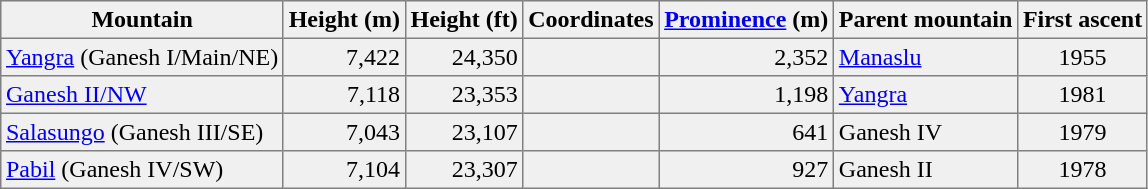<table border=1 cellspacing=0 cellpadding=3 style="border-collapse: collapse; background:#f0f0f0;">
<tr>
<th>Mountain </th>
<th>Height (m) </th>
<th>Height (ft)</th>
<th>Coordinates </th>
<th><a href='#'>Prominence</a> (m) </th>
<th>Parent mountain</th>
<th>First ascent</th>
</tr>
<tr>
<td><a href='#'>Yangra</a> (Ganesh I/Main/NE)</td>
<td align=right>7,422</td>
<td align=right>24,350</td>
<td></td>
<td align=right>2,352</td>
<td><a href='#'>Manaslu</a></td>
<td align=middle>1955</td>
</tr>
<tr>
<td><a href='#'>Ganesh II/NW</a></td>
<td align=right>7,118</td>
<td align=right>23,353</td>
<td></td>
<td align=right>1,198</td>
<td><a href='#'>Yangra</a></td>
<td align=middle>1981</td>
</tr>
<tr>
<td><a href='#'>Salasungo</a> (Ganesh III/SE)</td>
<td align=right>7,043</td>
<td align=right>23,107</td>
<td></td>
<td align=right>641</td>
<td>Ganesh IV</td>
<td align=middle>1979</td>
</tr>
<tr>
<td><a href='#'>Pabil</a> (Ganesh IV/SW)</td>
<td align=right>7,104</td>
<td align=right>23,307</td>
<td></td>
<td align=right>927</td>
<td>Ganesh II</td>
<td align=middle>1978</td>
</tr>
</table>
